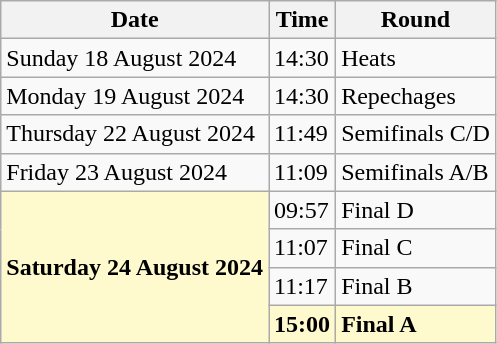<table class="wikitable">
<tr>
<th>Date</th>
<th>Time</th>
<th>Round</th>
</tr>
<tr>
<td>Sunday 18 August 2024</td>
<td>14:30</td>
<td>Heats</td>
</tr>
<tr>
<td>Monday 19 August 2024</td>
<td>14:30</td>
<td>Repechages</td>
</tr>
<tr>
<td>Thursday 22 August 2024</td>
<td>11:49</td>
<td>Semifinals  C/D</td>
</tr>
<tr>
<td>Friday 23 August 2024</td>
<td>11:09</td>
<td>Semifinals A/B</td>
</tr>
<tr>
<td rowspan=4 style=background:lemonchiffon><strong>Saturday 24 August 2024</strong></td>
<td>09:57</td>
<td>Final D</td>
</tr>
<tr>
<td>11:07</td>
<td>Final C</td>
</tr>
<tr>
<td>11:17</td>
<td>Final B</td>
</tr>
<tr>
<td style=background:lemonchiffon><strong>15:00</strong></td>
<td style=background:lemonchiffon><strong>Final A</strong></td>
</tr>
</table>
